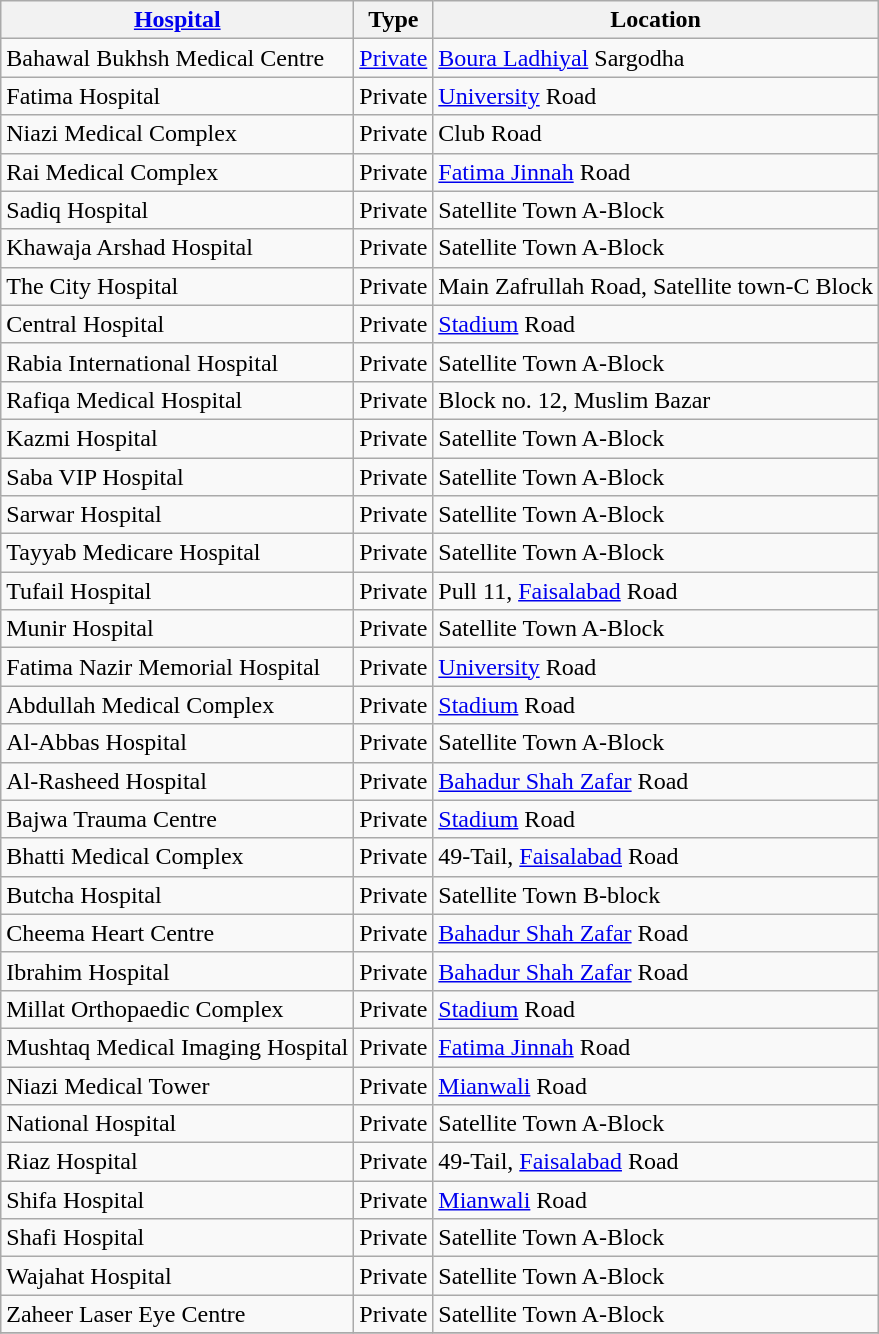<table class="wikitable sortable" style="text-align:left;">
<tr>
<th><a href='#'>Hospital</a></th>
<th>Type</th>
<th>Location</th>
</tr>
<tr>
<td>Bahawal Bukhsh Medical Centre</td>
<td><a href='#'>Private</a></td>
<td><a href='#'>Boura Ladhiyal</a> Sargodha</td>
</tr>
<tr>
<td>Fatima Hospital</td>
<td>Private</td>
<td><a href='#'>University</a> Road</td>
</tr>
<tr>
<td>Niazi Medical Complex</td>
<td>Private</td>
<td>Club Road</td>
</tr>
<tr>
<td>Rai Medical Complex</td>
<td>Private</td>
<td><a href='#'>Fatima Jinnah</a> Road</td>
</tr>
<tr>
<td>Sadiq Hospital</td>
<td>Private</td>
<td>Satellite Town A-Block</td>
</tr>
<tr>
<td>Khawaja Arshad Hospital</td>
<td>Private</td>
<td>Satellite Town A-Block</td>
</tr>
<tr>
<td>The City Hospital</td>
<td>Private</td>
<td>Main Zafrullah Road, Satellite town-C Block</td>
</tr>
<tr>
<td>Central Hospital</td>
<td>Private</td>
<td><a href='#'>Stadium</a> Road</td>
</tr>
<tr>
<td>Rabia International Hospital</td>
<td>Private</td>
<td>Satellite Town A-Block</td>
</tr>
<tr>
<td>Rafiqa Medical Hospital</td>
<td>Private</td>
<td>Block no. 12, Muslim Bazar</td>
</tr>
<tr>
<td>Kazmi Hospital</td>
<td>Private</td>
<td>Satellite Town A-Block</td>
</tr>
<tr>
<td>Saba VIP Hospital</td>
<td>Private</td>
<td>Satellite Town A-Block</td>
</tr>
<tr>
<td>Sarwar Hospital</td>
<td>Private</td>
<td>Satellite Town A-Block</td>
</tr>
<tr>
<td>Tayyab Medicare Hospital</td>
<td>Private</td>
<td>Satellite Town A-Block</td>
</tr>
<tr>
<td>Tufail Hospital</td>
<td>Private</td>
<td>Pull 11, <a href='#'>Faisalabad</a> Road</td>
</tr>
<tr>
<td>Munir Hospital</td>
<td>Private</td>
<td>Satellite Town A-Block</td>
</tr>
<tr>
<td>Fatima Nazir Memorial Hospital</td>
<td>Private</td>
<td><a href='#'>University</a> Road</td>
</tr>
<tr>
<td>Abdullah Medical Complex</td>
<td>Private</td>
<td><a href='#'>Stadium</a> Road</td>
</tr>
<tr>
<td>Al-Abbas Hospital</td>
<td>Private</td>
<td>Satellite Town A-Block</td>
</tr>
<tr>
<td>Al-Rasheed Hospital</td>
<td>Private</td>
<td><a href='#'>Bahadur Shah Zafar</a> Road</td>
</tr>
<tr>
<td>Bajwa Trauma Centre</td>
<td>Private</td>
<td><a href='#'>Stadium</a> Road</td>
</tr>
<tr>
<td>Bhatti Medical Complex</td>
<td>Private</td>
<td>49-Tail, <a href='#'>Faisalabad</a> Road</td>
</tr>
<tr>
<td>Butcha Hospital</td>
<td>Private</td>
<td>Satellite Town B-block</td>
</tr>
<tr>
<td>Cheema Heart Centre</td>
<td>Private</td>
<td><a href='#'>Bahadur Shah Zafar</a> Road</td>
</tr>
<tr>
<td>Ibrahim Hospital</td>
<td>Private</td>
<td><a href='#'>Bahadur Shah Zafar</a> Road</td>
</tr>
<tr>
<td>Millat Orthopaedic Complex</td>
<td>Private</td>
<td><a href='#'>Stadium</a> Road</td>
</tr>
<tr>
<td>Mushtaq Medical Imaging Hospital</td>
<td>Private</td>
<td><a href='#'>Fatima Jinnah</a> Road</td>
</tr>
<tr>
<td>Niazi Medical Tower</td>
<td>Private</td>
<td><a href='#'>Mianwali</a> Road</td>
</tr>
<tr>
<td>National Hospital</td>
<td>Private</td>
<td>Satellite Town A-Block</td>
</tr>
<tr>
<td>Riaz Hospital</td>
<td>Private</td>
<td>49-Tail, <a href='#'>Faisalabad</a> Road</td>
</tr>
<tr>
<td>Shifa Hospital</td>
<td>Private</td>
<td><a href='#'>Mianwali</a> Road</td>
</tr>
<tr>
<td>Shafi Hospital</td>
<td>Private</td>
<td>Satellite Town A-Block</td>
</tr>
<tr>
<td>Wajahat Hospital</td>
<td>Private</td>
<td>Satellite Town A-Block</td>
</tr>
<tr>
<td>Zaheer Laser Eye Centre</td>
<td>Private</td>
<td>Satellite Town A-Block</td>
</tr>
<tr>
</tr>
</table>
